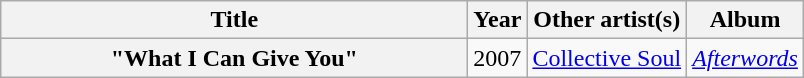<table class="wikitable plainrowheaders" style="text-align:center;" border="1">
<tr>
<th scope="col" style="width:19em;">Title</th>
<th scope="col">Year</th>
<th scope="col">Other artist(s)</th>
<th scope="col">Album</th>
</tr>
<tr>
<th scope="row">"What I Can Give You"</th>
<td rowspan="1">2007</td>
<td><a href='#'>Collective Soul</a></td>
<td><em><a href='#'>Afterwords</a></em></td>
</tr>
</table>
